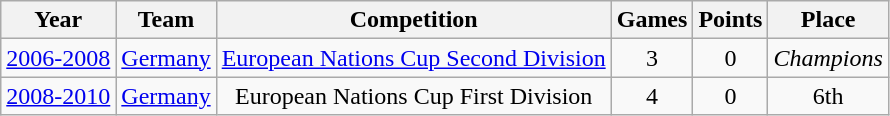<table class="wikitable">
<tr>
<th>Year</th>
<th>Team</th>
<th>Competition</th>
<th>Games</th>
<th>Points</th>
<th>Place</th>
</tr>
<tr align="center">
<td><a href='#'>2006-2008</a></td>
<td><a href='#'>Germany</a></td>
<td><a href='#'>European Nations Cup Second Division</a></td>
<td>3</td>
<td>0</td>
<td><em>Champions</em></td>
</tr>
<tr align="center">
<td><a href='#'>2008-2010</a></td>
<td><a href='#'>Germany</a></td>
<td>European Nations Cup First Division</td>
<td>4</td>
<td>0</td>
<td>6th</td>
</tr>
</table>
